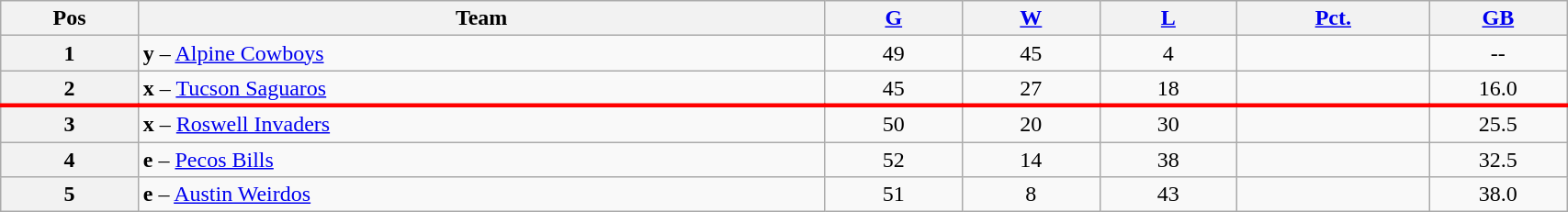<table class="wikitable plainrowheaders" width="90%" style="text-align:center;">
<tr>
<th scope="col" width="5%">Pos</th>
<th scope="col" width="25%">Team</th>
<th scope="col" width="5%"><a href='#'>G</a></th>
<th scope="col" width="5%"><a href='#'>W</a></th>
<th scope="col" width="5%"><a href='#'>L</a></th>
<th scope="col" width="7%"><a href='#'>Pct.</a></th>
<th scope="col" width="5%"><a href='#'>GB</a></th>
</tr>
<tr>
<th>1</th>
<td style="text-align:left;"><strong>y</strong> – <a href='#'>Alpine Cowboys</a></td>
<td>49</td>
<td>45</td>
<td>4</td>
<td></td>
<td>--</td>
</tr>
<tr>
<th>2</th>
<td style="text-align:left;"><strong>x</strong> – <a href='#'>Tucson Saguaros</a></td>
<td>45</td>
<td>27</td>
<td>18</td>
<td></td>
<td>16.0</td>
</tr>
<tr>
</tr>
<tr |- style="border-top:3px solid red;">
<th>3</th>
<td style="text-align:left;"><strong>x</strong> – <a href='#'>Roswell Invaders</a></td>
<td>50</td>
<td>20</td>
<td>30</td>
<td></td>
<td>25.5</td>
</tr>
<tr>
<th>4</th>
<td style="text-align:left;"><strong>e</strong> – <a href='#'>Pecos Bills</a></td>
<td>52</td>
<td>14</td>
<td>38</td>
<td></td>
<td>32.5</td>
</tr>
<tr>
<th>5</th>
<td style="text-align:left;"><strong>e</strong> – <a href='#'>Austin Weirdos</a></td>
<td>51</td>
<td>8</td>
<td>43</td>
<td></td>
<td>38.0</td>
</tr>
</table>
